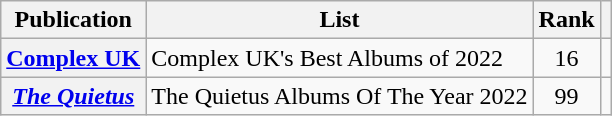<table class="wikitable sortable plainrowheaders">
<tr>
<th scope="col">Publication</th>
<th scope="col" class="unsortable">List</th>
<th scope="col">Rank</th>
<th scope="col" class="unsortable"></th>
</tr>
<tr>
<th scope="row"><a href='#'>Complex UK</a></th>
<td>Complex UK's Best Albums of 2022</td>
<td style="text-align: center;">16</td>
<td style="text-align: center;"></td>
</tr>
<tr>
<th scope="row"><em><a href='#'>The Quietus</a></em></th>
<td>The Quietus Albums Of The Year 2022</td>
<td style="text-align: center;">99</td>
<td style="text-align: center;"></td>
</tr>
</table>
